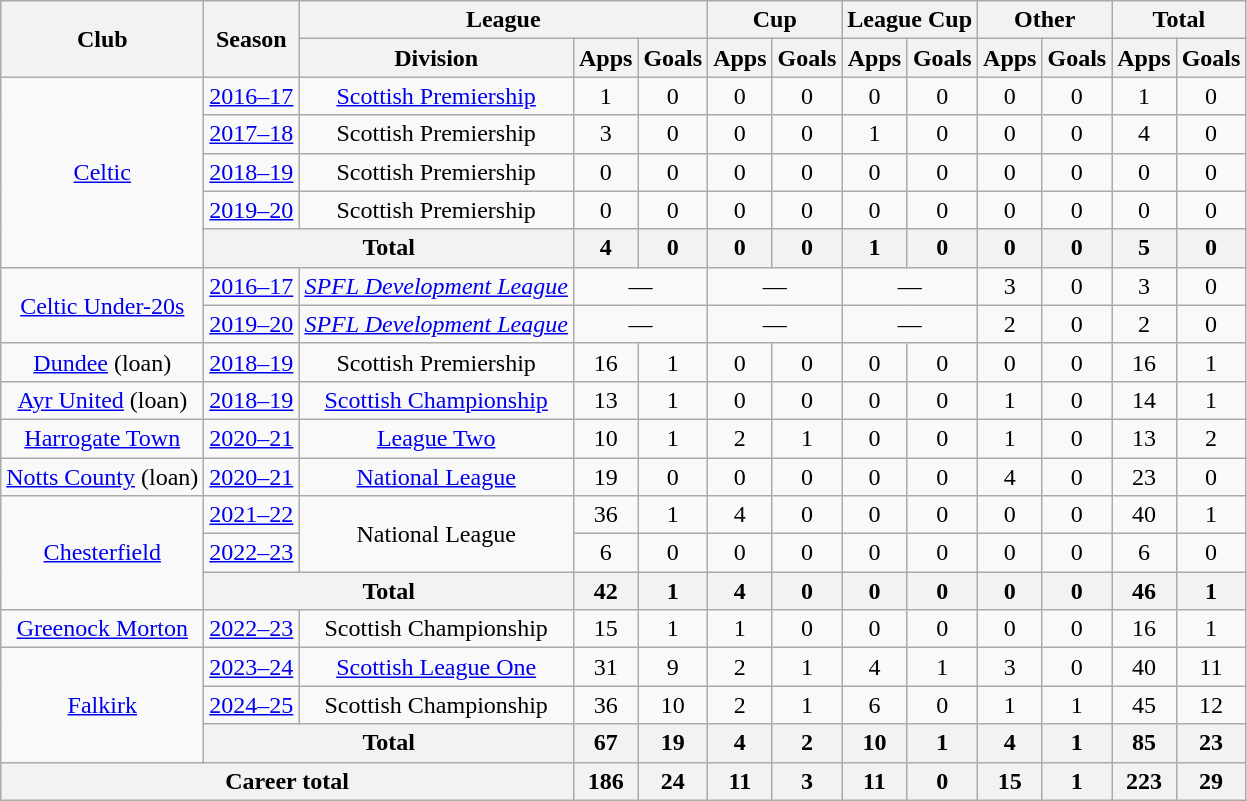<table class="wikitable" style="text-align:center;">
<tr>
<th rowspan="2">Club</th>
<th rowspan="2">Season</th>
<th colspan="3">League</th>
<th colspan="2">Cup</th>
<th colspan="2">League Cup</th>
<th colspan="2">Other</th>
<th colspan="2">Total</th>
</tr>
<tr>
<th>Division</th>
<th>Apps</th>
<th>Goals</th>
<th>Apps</th>
<th>Goals</th>
<th>Apps</th>
<th>Goals</th>
<th>Apps</th>
<th>Goals</th>
<th>Apps</th>
<th>Goals</th>
</tr>
<tr>
<td rowspan=5><a href='#'>Celtic</a></td>
<td><a href='#'>2016–17</a></td>
<td><a href='#'>Scottish Premiership</a></td>
<td>1</td>
<td>0</td>
<td>0</td>
<td>0</td>
<td>0</td>
<td>0</td>
<td>0</td>
<td>0</td>
<td>1</td>
<td>0</td>
</tr>
<tr>
<td><a href='#'>2017–18</a></td>
<td>Scottish Premiership</td>
<td>3</td>
<td>0</td>
<td>0</td>
<td>0</td>
<td>1</td>
<td>0</td>
<td>0</td>
<td>0</td>
<td>4</td>
<td>0</td>
</tr>
<tr>
<td><a href='#'>2018–19</a></td>
<td>Scottish Premiership</td>
<td>0</td>
<td>0</td>
<td>0</td>
<td>0</td>
<td>0</td>
<td>0</td>
<td>0</td>
<td>0</td>
<td>0</td>
<td>0</td>
</tr>
<tr>
<td><a href='#'>2019–20</a></td>
<td>Scottish Premiership</td>
<td>0</td>
<td>0</td>
<td>0</td>
<td>0</td>
<td>0</td>
<td>0</td>
<td>0</td>
<td>0</td>
<td>0</td>
<td>0</td>
</tr>
<tr>
<th colspan="2">Total</th>
<th>4</th>
<th>0</th>
<th>0</th>
<th>0</th>
<th>1</th>
<th>0</th>
<th>0</th>
<th>0</th>
<th>5</th>
<th>0</th>
</tr>
<tr>
<td rowspan=2><a href='#'>Celtic Under-20s</a></td>
<td><a href='#'>2016–17</a></td>
<td><em><a href='#'>SPFL Development League</a></em></td>
<td colspan=2>—</td>
<td colspan=2>—</td>
<td colspan=2>—</td>
<td>3</td>
<td>0</td>
<td>3</td>
<td>0</td>
</tr>
<tr>
<td><a href='#'>2019–20</a></td>
<td><em><a href='#'>SPFL Development League</a></em></td>
<td colspan=2>—</td>
<td colspan=2>—</td>
<td colspan=2>—</td>
<td>2</td>
<td>0</td>
<td>2</td>
<td>0</td>
</tr>
<tr>
<td><a href='#'>Dundee</a> (loan)</td>
<td><a href='#'>2018–19</a></td>
<td>Scottish Premiership</td>
<td>16</td>
<td>1</td>
<td>0</td>
<td>0</td>
<td>0</td>
<td>0</td>
<td>0</td>
<td>0</td>
<td>16</td>
<td>1</td>
</tr>
<tr>
<td><a href='#'>Ayr United</a> (loan)</td>
<td><a href='#'>2018–19</a></td>
<td><a href='#'>Scottish Championship</a></td>
<td>13</td>
<td>1</td>
<td>0</td>
<td>0</td>
<td>0</td>
<td>0</td>
<td>1</td>
<td>0</td>
<td>14</td>
<td>1</td>
</tr>
<tr>
<td><a href='#'>Harrogate Town</a></td>
<td><a href='#'>2020–21</a></td>
<td><a href='#'>League Two</a></td>
<td>10</td>
<td>1</td>
<td>2</td>
<td>1</td>
<td>0</td>
<td>0</td>
<td>1</td>
<td>0</td>
<td>13</td>
<td>2</td>
</tr>
<tr>
<td><a href='#'>Notts County</a> (loan)</td>
<td><a href='#'>2020–21</a></td>
<td><a href='#'>National League</a></td>
<td>19</td>
<td>0</td>
<td>0</td>
<td>0</td>
<td>0</td>
<td>0</td>
<td>4</td>
<td>0</td>
<td>23</td>
<td>0</td>
</tr>
<tr>
<td rowspan=3><a href='#'>Chesterfield</a></td>
<td><a href='#'>2021–22</a></td>
<td rowspan=2>National League</td>
<td>36</td>
<td>1</td>
<td>4</td>
<td>0</td>
<td>0</td>
<td>0</td>
<td>0</td>
<td>0</td>
<td>40</td>
<td>1</td>
</tr>
<tr>
<td><a href='#'>2022–23</a></td>
<td>6</td>
<td>0</td>
<td>0</td>
<td>0</td>
<td>0</td>
<td>0</td>
<td>0</td>
<td>0</td>
<td>6</td>
<td>0</td>
</tr>
<tr>
<th colspan="2">Total</th>
<th>42</th>
<th>1</th>
<th>4</th>
<th>0</th>
<th>0</th>
<th>0</th>
<th>0</th>
<th>0</th>
<th>46</th>
<th>1</th>
</tr>
<tr>
<td><a href='#'>Greenock Morton</a></td>
<td><a href='#'>2022–23</a></td>
<td>Scottish Championship</td>
<td>15</td>
<td>1</td>
<td>1</td>
<td>0</td>
<td>0</td>
<td>0</td>
<td>0</td>
<td>0</td>
<td>16</td>
<td>1</td>
</tr>
<tr>
<td rowspan=3><a href='#'>Falkirk</a></td>
<td><a href='#'>2023–24</a></td>
<td><a href='#'>Scottish League One</a></td>
<td>31</td>
<td>9</td>
<td>2</td>
<td>1</td>
<td>4</td>
<td>1</td>
<td>3</td>
<td>0</td>
<td>40</td>
<td>11</td>
</tr>
<tr>
<td><a href='#'>2024–25</a></td>
<td>Scottish Championship</td>
<td>36</td>
<td>10</td>
<td>2</td>
<td>1</td>
<td>6</td>
<td>0</td>
<td>1</td>
<td>1</td>
<td>45</td>
<td>12</td>
</tr>
<tr>
<th colspan="2">Total</th>
<th>67</th>
<th>19</th>
<th>4</th>
<th>2</th>
<th>10</th>
<th>1</th>
<th>4</th>
<th>1</th>
<th>85</th>
<th>23</th>
</tr>
<tr>
<th colspan="3">Career total</th>
<th>186</th>
<th>24</th>
<th>11</th>
<th>3</th>
<th>11</th>
<th>0</th>
<th>15</th>
<th>1</th>
<th>223</th>
<th>29</th>
</tr>
</table>
